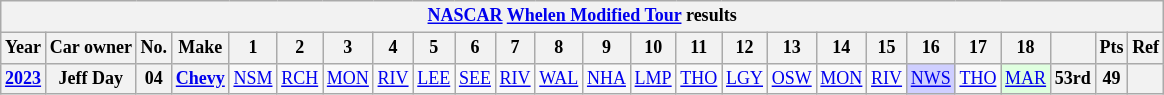<table class="wikitable" style="text-align:center; font-size:75%">
<tr>
<th colspan=38><a href='#'>NASCAR</a> <a href='#'>Whelen Modified Tour</a> results</th>
</tr>
<tr>
<th>Year</th>
<th>Car owner</th>
<th>No.</th>
<th>Make</th>
<th>1</th>
<th>2</th>
<th>3</th>
<th>4</th>
<th>5</th>
<th>6</th>
<th>7</th>
<th>8</th>
<th>9</th>
<th>10</th>
<th>11</th>
<th>12</th>
<th>13</th>
<th>14</th>
<th>15</th>
<th>16</th>
<th>17</th>
<th>18</th>
<th></th>
<th>Pts</th>
<th>Ref</th>
</tr>
<tr>
<th><a href='#'>2023</a></th>
<th>Jeff Day</th>
<th>04</th>
<th><a href='#'>Chevy</a></th>
<td><a href='#'>NSM</a></td>
<td><a href='#'>RCH</a></td>
<td><a href='#'>MON</a></td>
<td><a href='#'>RIV</a></td>
<td><a href='#'>LEE</a></td>
<td><a href='#'>SEE</a></td>
<td><a href='#'>RIV</a></td>
<td><a href='#'>WAL</a></td>
<td><a href='#'>NHA</a></td>
<td><a href='#'>LMP</a></td>
<td><a href='#'>THO</a></td>
<td><a href='#'>LGY</a></td>
<td><a href='#'>OSW</a></td>
<td><a href='#'>MON</a></td>
<td><a href='#'>RIV</a></td>
<td style="background:#CFCFFF;"><a href='#'>NWS</a><br></td>
<td><a href='#'>THO</a></td>
<td style="background:#DFFFDF;"><a href='#'>MAR</a><br></td>
<th>53rd</th>
<th>49</th>
<th></th>
</tr>
</table>
